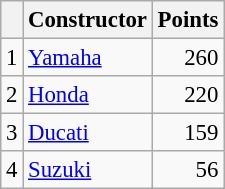<table class="wikitable" style="font-size: 95%;">
<tr>
<th></th>
<th>Constructor</th>
<th>Points</th>
</tr>
<tr>
<td align=center>1</td>
<td> <a href='#'>Yamaha</a></td>
<td align=right>260</td>
</tr>
<tr>
<td align=center>2</td>
<td> <a href='#'>Honda</a></td>
<td align=right>220</td>
</tr>
<tr>
<td align=center>3</td>
<td> <a href='#'>Ducati</a></td>
<td align=right>159</td>
</tr>
<tr>
<td align=center>4</td>
<td> <a href='#'>Suzuki</a></td>
<td align=right>56</td>
</tr>
</table>
